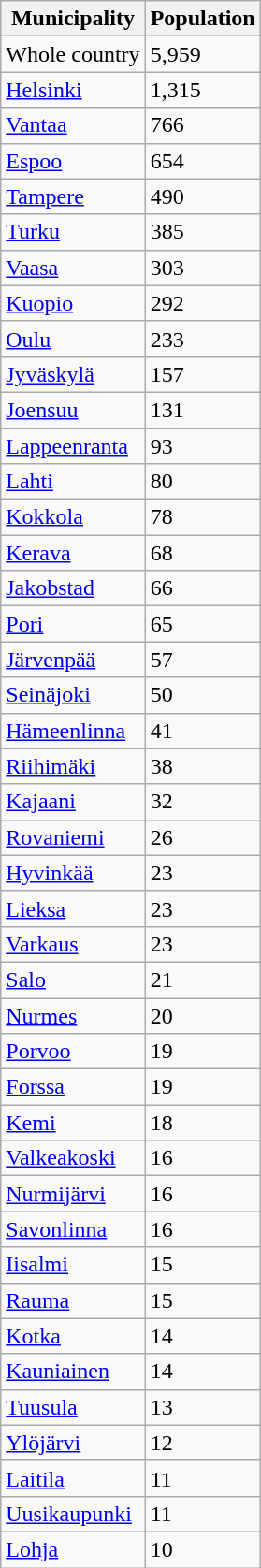<table role="presentation" class="wikitable sortable mw-collapsible mw-collapsed">
<tr>
<th>Municipality</th>
<th>Population</th>
</tr>
<tr>
<td>Whole country</td>
<td>5,959</td>
</tr>
<tr>
<td><a href='#'>Helsinki</a></td>
<td>1,315</td>
</tr>
<tr>
<td><a href='#'>Vantaa</a></td>
<td>766</td>
</tr>
<tr>
<td><a href='#'>Espoo</a></td>
<td>654</td>
</tr>
<tr>
<td><a href='#'>Tampere</a></td>
<td>490</td>
</tr>
<tr>
<td><a href='#'>Turku</a></td>
<td>385</td>
</tr>
<tr>
<td><a href='#'>Vaasa</a></td>
<td>303</td>
</tr>
<tr>
<td><a href='#'>Kuopio</a></td>
<td>292</td>
</tr>
<tr>
<td><a href='#'>Oulu</a></td>
<td>233</td>
</tr>
<tr>
<td><a href='#'>Jyväskylä</a></td>
<td>157</td>
</tr>
<tr>
<td><a href='#'>Joensuu</a></td>
<td>131</td>
</tr>
<tr>
<td><a href='#'>Lappeenranta</a></td>
<td>93</td>
</tr>
<tr>
<td><a href='#'>Lahti</a></td>
<td>80</td>
</tr>
<tr>
<td><a href='#'>Kokkola</a></td>
<td>78</td>
</tr>
<tr>
<td><a href='#'>Kerava</a></td>
<td>68</td>
</tr>
<tr>
<td><a href='#'>Jakobstad</a></td>
<td>66</td>
</tr>
<tr>
<td><a href='#'>Pori</a></td>
<td>65</td>
</tr>
<tr>
<td><a href='#'>Järvenpää</a></td>
<td>57</td>
</tr>
<tr>
<td><a href='#'>Seinäjoki</a></td>
<td>50</td>
</tr>
<tr>
<td><a href='#'>Hämeenlinna</a></td>
<td>41</td>
</tr>
<tr>
<td><a href='#'>Riihimäki</a></td>
<td>38</td>
</tr>
<tr>
<td><a href='#'>Kajaani</a></td>
<td>32</td>
</tr>
<tr>
<td><a href='#'>Rovaniemi</a></td>
<td>26</td>
</tr>
<tr>
<td><a href='#'>Hyvinkää</a></td>
<td>23</td>
</tr>
<tr>
<td><a href='#'>Lieksa</a></td>
<td>23</td>
</tr>
<tr>
<td><a href='#'>Varkaus</a></td>
<td>23</td>
</tr>
<tr>
<td><a href='#'>Salo</a></td>
<td>21</td>
</tr>
<tr>
<td><a href='#'>Nurmes</a></td>
<td>20</td>
</tr>
<tr>
<td><a href='#'>Porvoo</a></td>
<td>19</td>
</tr>
<tr>
<td><a href='#'>Forssa</a></td>
<td>19</td>
</tr>
<tr>
<td><a href='#'>Kemi</a></td>
<td>18</td>
</tr>
<tr>
<td><a href='#'>Valkeakoski</a></td>
<td>16</td>
</tr>
<tr>
<td><a href='#'>Nurmijärvi</a></td>
<td>16</td>
</tr>
<tr>
<td><a href='#'>Savonlinna</a></td>
<td>16</td>
</tr>
<tr>
<td><a href='#'>Iisalmi</a></td>
<td>15</td>
</tr>
<tr>
<td><a href='#'>Rauma</a></td>
<td>15</td>
</tr>
<tr>
<td><a href='#'>Kotka</a></td>
<td>14</td>
</tr>
<tr>
<td><a href='#'>Kauniainen</a></td>
<td>14</td>
</tr>
<tr>
<td><a href='#'>Tuusula</a></td>
<td>13</td>
</tr>
<tr>
<td><a href='#'>Ylöjärvi</a></td>
<td>12</td>
</tr>
<tr>
<td><a href='#'>Laitila</a></td>
<td>11</td>
</tr>
<tr>
<td><a href='#'>Uusikaupunki</a></td>
<td>11</td>
</tr>
<tr>
<td><a href='#'>Lohja</a></td>
<td>10</td>
</tr>
</table>
